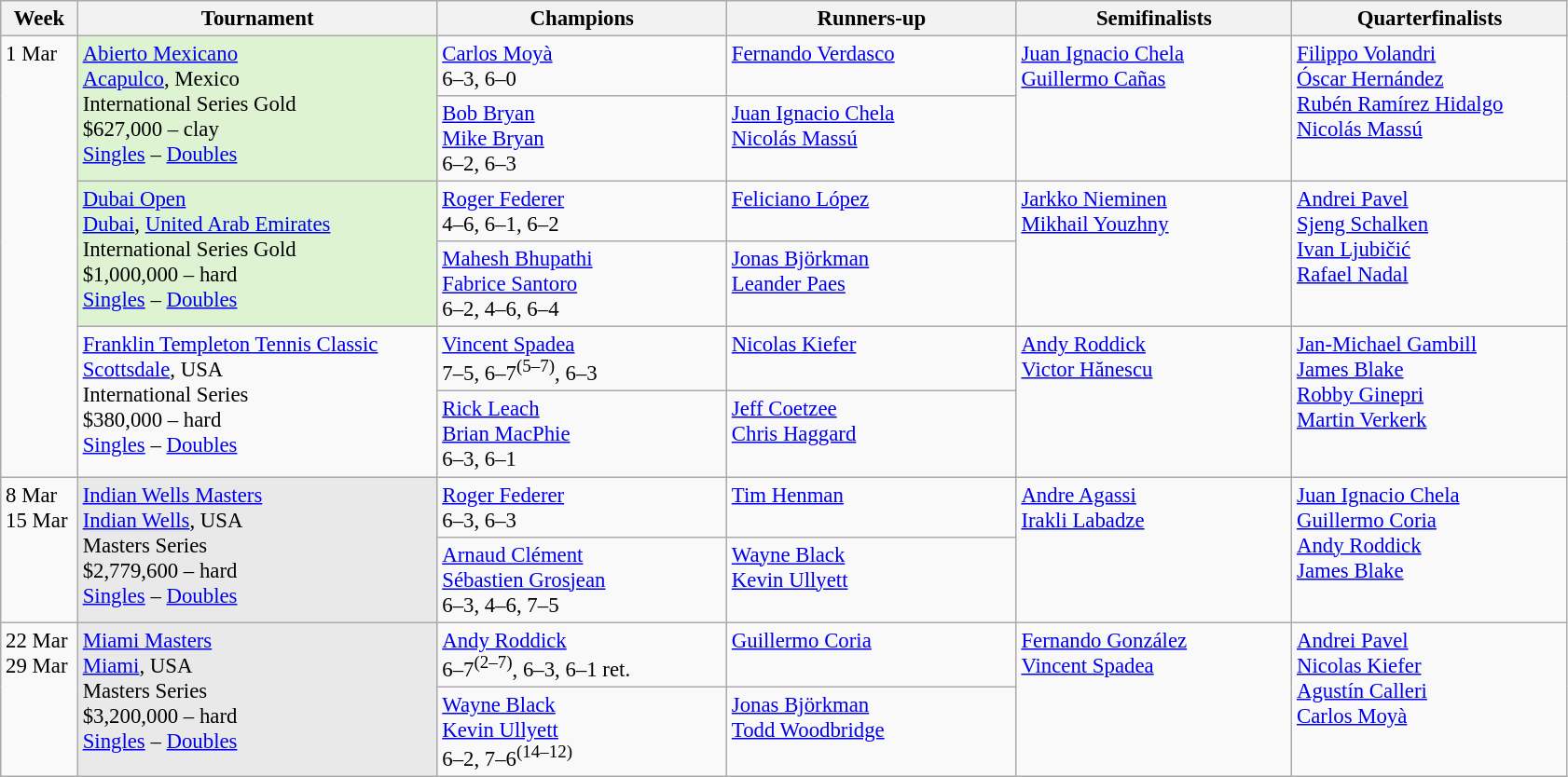<table class=wikitable style=font-size:95%>
<tr>
<th style="width:48px;">Week</th>
<th style="width:250px;">Tournament</th>
<th style="width:200px;">Champions</th>
<th style="width:200px;">Runners-up</th>
<th style="width:190px;">Semifinalists</th>
<th style="width:190px;">Quarterfinalists</th>
</tr>
<tr valign=top>
<td rowspan=6>1 Mar</td>
<td bgcolor=#DDF3D1 rowspan=2><a href='#'>Abierto Mexicano</a><br> <a href='#'>Acapulco</a>, Mexico<br>International Series Gold<br>$627,000 – clay <br> <a href='#'>Singles</a> – <a href='#'>Doubles</a></td>
<td> <a href='#'>Carlos Moyà</a><br>6–3, 6–0</td>
<td> <a href='#'>Fernando Verdasco</a></td>
<td rowspan=2> <a href='#'>Juan Ignacio Chela</a><br> <a href='#'>Guillermo Cañas</a></td>
<td rowspan=2> <a href='#'>Filippo Volandri</a><br> <a href='#'>Óscar Hernández</a><br> <a href='#'>Rubén Ramírez Hidalgo</a><br> <a href='#'>Nicolás Massú</a></td>
</tr>
<tr valign=top>
<td> <a href='#'>Bob Bryan</a><br> <a href='#'>Mike Bryan</a><br>6–2, 6–3</td>
<td> <a href='#'>Juan Ignacio Chela</a><br> <a href='#'>Nicolás Massú</a></td>
</tr>
<tr valign=top>
<td bgcolor=#DDF3D1 rowspan=2><a href='#'>Dubai Open</a><br> <a href='#'>Dubai</a>, <a href='#'>United Arab Emirates</a><br>International Series Gold<br>$1,000,000 – hard <br> <a href='#'>Singles</a> – <a href='#'>Doubles</a></td>
<td> <a href='#'>Roger Federer</a><br>4–6, 6–1, 6–2</td>
<td> <a href='#'>Feliciano López</a></td>
<td rowspan=2> <a href='#'>Jarkko Nieminen</a><br> <a href='#'>Mikhail Youzhny</a></td>
<td rowspan=2> <a href='#'>Andrei Pavel</a><br> <a href='#'>Sjeng Schalken</a><br> <a href='#'>Ivan Ljubičić</a><br> <a href='#'>Rafael Nadal</a></td>
</tr>
<tr valign=top>
<td> <a href='#'>Mahesh Bhupathi</a><br> <a href='#'>Fabrice Santoro</a><br>6–2, 4–6, 6–4</td>
<td> <a href='#'>Jonas Björkman</a><br> <a href='#'>Leander Paes</a></td>
</tr>
<tr valign=top>
<td rowspan=2><a href='#'>Franklin Templeton Tennis Classic</a><br>  <a href='#'>Scottsdale</a>, USA<br>International Series<br>$380,000 – hard <br> <a href='#'>Singles</a> – <a href='#'>Doubles</a></td>
<td> <a href='#'>Vincent Spadea</a> <br>7–5, 6–7<sup>(5–7)</sup>, 6–3</td>
<td> <a href='#'>Nicolas Kiefer</a></td>
<td rowspan=2> <a href='#'>Andy Roddick</a> <br> <a href='#'>Victor Hănescu</a></td>
<td rowspan=2> <a href='#'>Jan-Michael Gambill</a> <br>  <a href='#'>James Blake</a> <br> <a href='#'>Robby Ginepri</a>  <br>  <a href='#'>Martin Verkerk</a></td>
</tr>
<tr valign=top>
<td> <a href='#'>Rick Leach</a><br> <a href='#'>Brian MacPhie</a><br> 6–3, 6–1</td>
<td> <a href='#'>Jeff Coetzee</a><br> <a href='#'>Chris Haggard</a></td>
</tr>
<tr valign=top>
<td rowspan=2>8 Mar<br>15 Mar</td>
<td bgcolor=#E9E9E9 rowspan=2><a href='#'>Indian Wells Masters</a><br>  <a href='#'>Indian Wells</a>, USA<br>Masters Series<br>$2,779,600 – hard <br> <a href='#'>Singles</a> – <a href='#'>Doubles</a></td>
<td> <a href='#'>Roger Federer</a> <br>6–3, 6–3</td>
<td> <a href='#'>Tim Henman</a></td>
<td rowspan=2> <a href='#'>Andre Agassi</a> <br> <a href='#'>Irakli Labadze</a></td>
<td rowspan=2> <a href='#'>Juan Ignacio Chela</a> <br>  <a href='#'>Guillermo Coria</a> <br> <a href='#'>Andy Roddick</a>  <br>  <a href='#'>James Blake</a></td>
</tr>
<tr valign=top>
<td> <a href='#'>Arnaud Clément</a><br> <a href='#'>Sébastien Grosjean</a><br> 6–3, 4–6, 7–5</td>
<td> <a href='#'>Wayne Black</a><br> <a href='#'>Kevin Ullyett</a></td>
</tr>
<tr valign=top>
<td rowspan=2>22 Mar<br>29 Mar</td>
<td bgcolor=#E9E9E9 rowspan=2><a href='#'>Miami Masters</a><br>  <a href='#'>Miami</a>, USA<br>Masters Series<br>$3,200,000 – hard <br> <a href='#'>Singles</a> – <a href='#'>Doubles</a></td>
<td> <a href='#'>Andy Roddick</a> <br>6–7<sup>(2–7)</sup>, 6–3, 6–1 ret.</td>
<td> <a href='#'>Guillermo Coria</a></td>
<td rowspan=2> <a href='#'>Fernando González</a> <br> <a href='#'>Vincent Spadea</a></td>
<td rowspan=2> <a href='#'>Andrei Pavel</a> <br>  <a href='#'>Nicolas Kiefer</a> <br> <a href='#'>Agustín Calleri</a>  <br>  <a href='#'>Carlos Moyà</a></td>
</tr>
<tr valign=top>
<td> <a href='#'>Wayne Black</a><br> <a href='#'>Kevin Ullyett</a><br> 6–2, 7–6<sup>(14–12)</sup></td>
<td> <a href='#'>Jonas Björkman</a><br> <a href='#'>Todd Woodbridge</a></td>
</tr>
</table>
